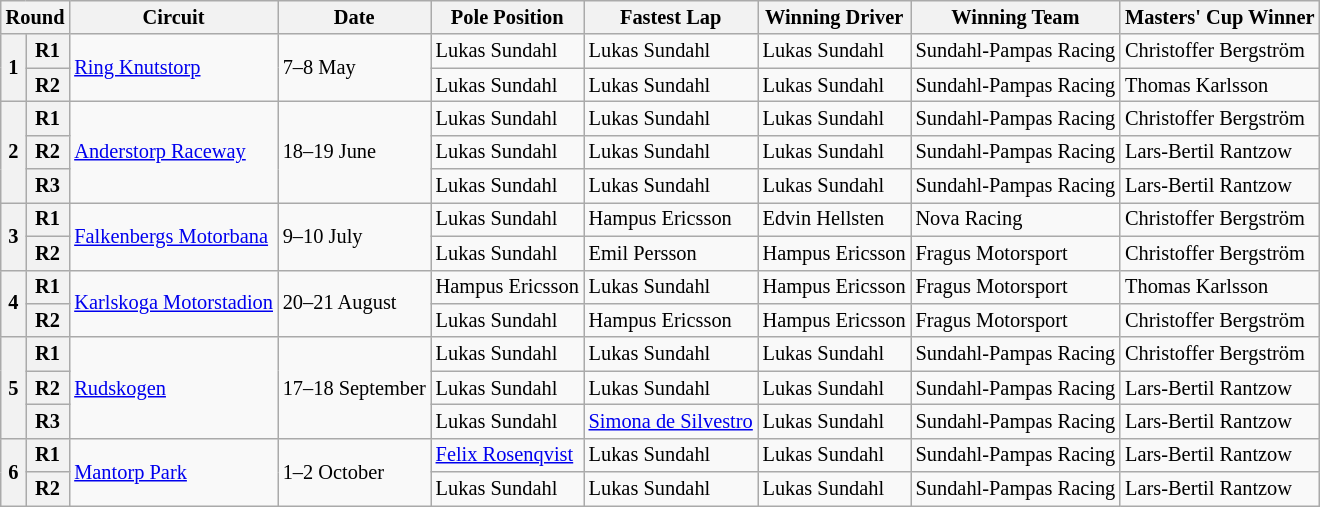<table class="wikitable" style="font-size:85%;">
<tr>
<th colspan="2">Round</th>
<th>Circuit</th>
<th>Date</th>
<th>Pole Position</th>
<th>Fastest Lap</th>
<th>Winning Driver</th>
<th>Winning Team</th>
<th>Masters' Cup Winner</th>
</tr>
<tr>
<th rowspan="2">1</th>
<th>R1</th>
<td rowspan="2"> <a href='#'>Ring Knutstorp</a></td>
<td rowspan="2">7–8 May</td>
<td> Lukas Sundahl</td>
<td> Lukas Sundahl</td>
<td> Lukas Sundahl</td>
<td> Sundahl-Pampas Racing</td>
<td> Christoffer Bergström</td>
</tr>
<tr>
<th>R2</th>
<td> Lukas Sundahl</td>
<td> Lukas Sundahl</td>
<td> Lukas Sundahl</td>
<td> Sundahl-Pampas Racing</td>
<td> Thomas Karlsson</td>
</tr>
<tr>
<th rowspan="3">2</th>
<th>R1</th>
<td rowspan="3"> <a href='#'>Anderstorp Raceway</a></td>
<td rowspan="3">18–19 June</td>
<td> Lukas Sundahl</td>
<td> Lukas Sundahl</td>
<td> Lukas Sundahl</td>
<td> Sundahl-Pampas Racing</td>
<td> Christoffer Bergström</td>
</tr>
<tr>
<th>R2</th>
<td> Lukas Sundahl</td>
<td> Lukas Sundahl</td>
<td> Lukas Sundahl</td>
<td> Sundahl-Pampas Racing</td>
<td> Lars-Bertil Rantzow</td>
</tr>
<tr>
<th>R3</th>
<td> Lukas Sundahl</td>
<td> Lukas Sundahl</td>
<td> Lukas Sundahl</td>
<td> Sundahl-Pampas Racing</td>
<td> Lars-Bertil Rantzow</td>
</tr>
<tr>
<th rowspan="2">3</th>
<th>R1</th>
<td rowspan="2"> <a href='#'>Falkenbergs Motorbana</a></td>
<td rowspan="2">9–10 July</td>
<td> Lukas Sundahl</td>
<td> Hampus Ericsson</td>
<td> Edvin Hellsten</td>
<td> Nova Racing</td>
<td> Christoffer Bergström</td>
</tr>
<tr>
<th>R2</th>
<td> Lukas Sundahl</td>
<td> Emil Persson</td>
<td> Hampus Ericsson</td>
<td> Fragus Motorsport</td>
<td> Christoffer Bergström</td>
</tr>
<tr>
<th rowspan="2">4</th>
<th>R1</th>
<td rowspan="2"> <a href='#'>Karlskoga Motorstadion</a></td>
<td rowspan="2">20–21 August</td>
<td> Hampus Ericsson</td>
<td> Lukas Sundahl</td>
<td> Hampus Ericsson</td>
<td> Fragus Motorsport</td>
<td> Thomas Karlsson</td>
</tr>
<tr>
<th>R2</th>
<td> Lukas Sundahl</td>
<td> Hampus Ericsson</td>
<td> Hampus Ericsson</td>
<td> Fragus Motorsport</td>
<td> Christoffer Bergström</td>
</tr>
<tr>
<th rowspan="3">5</th>
<th>R1</th>
<td rowspan="3"> <a href='#'>Rudskogen</a></td>
<td rowspan="3">17–18 September</td>
<td> Lukas Sundahl</td>
<td> Lukas Sundahl</td>
<td> Lukas Sundahl</td>
<td> Sundahl-Pampas Racing</td>
<td> Christoffer Bergström</td>
</tr>
<tr>
<th>R2</th>
<td> Lukas Sundahl</td>
<td> Lukas Sundahl</td>
<td> Lukas Sundahl</td>
<td> Sundahl-Pampas Racing</td>
<td> Lars-Bertil Rantzow</td>
</tr>
<tr>
<th>R3</th>
<td> Lukas Sundahl</td>
<td> <a href='#'>Simona de Silvestro</a></td>
<td> Lukas Sundahl</td>
<td> Sundahl-Pampas Racing</td>
<td> Lars-Bertil Rantzow</td>
</tr>
<tr>
<th rowspan="2">6</th>
<th>R1</th>
<td rowspan="2"> <a href='#'>Mantorp Park</a></td>
<td rowspan="2">1–2 October</td>
<td> <a href='#'>Felix Rosenqvist</a></td>
<td> Lukas Sundahl</td>
<td> Lukas Sundahl</td>
<td> Sundahl-Pampas Racing</td>
<td> Lars-Bertil Rantzow</td>
</tr>
<tr>
<th>R2</th>
<td> Lukas Sundahl</td>
<td> Lukas Sundahl</td>
<td> Lukas Sundahl</td>
<td> Sundahl-Pampas Racing</td>
<td> Lars-Bertil Rantzow</td>
</tr>
</table>
